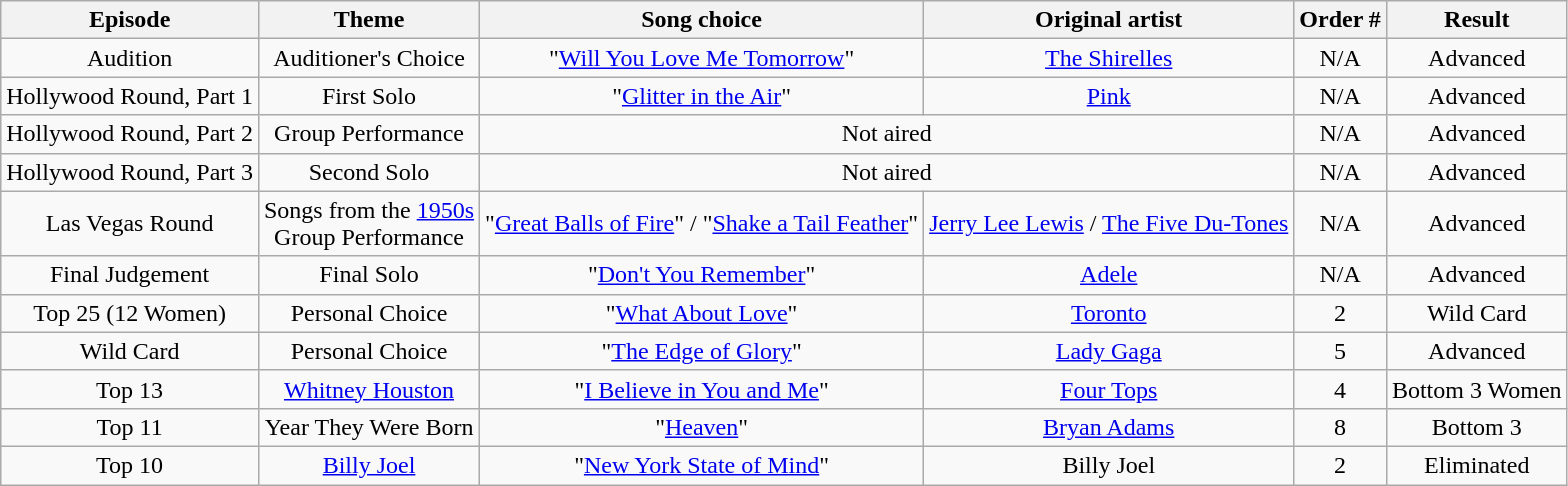<table class="wikitable" style="text-align: center;">
<tr>
<th>Episode</th>
<th>Theme</th>
<th>Song choice</th>
<th>Original artist</th>
<th>Order #</th>
<th>Result</th>
</tr>
<tr>
<td>Audition</td>
<td>Auditioner's Choice</td>
<td>"<a href='#'>Will You Love Me Tomorrow</a>"</td>
<td><a href='#'>The Shirelles</a></td>
<td>N/A</td>
<td>Advanced</td>
</tr>
<tr>
<td>Hollywood Round, Part 1</td>
<td>First Solo</td>
<td>"<a href='#'>Glitter in the Air</a>"</td>
<td><a href='#'>Pink</a></td>
<td>N/A</td>
<td>Advanced</td>
</tr>
<tr>
<td>Hollywood Round, Part 2</td>
<td>Group Performance</td>
<td colspan=2>Not aired</td>
<td>N/A</td>
<td>Advanced</td>
</tr>
<tr>
<td>Hollywood Round, Part 3</td>
<td>Second Solo</td>
<td colspan=2>Not aired</td>
<td>N/A</td>
<td>Advanced</td>
</tr>
<tr>
<td>Las Vegas Round</td>
<td>Songs from the <a href='#'>1950s</a><br>Group Performance</td>
<td>"<a href='#'>Great Balls of Fire</a>" / "<a href='#'>Shake a Tail Feather</a>"</td>
<td><a href='#'>Jerry Lee Lewis</a> / <a href='#'>The Five Du-Tones</a></td>
<td>N/A</td>
<td>Advanced</td>
</tr>
<tr>
<td>Final Judgement</td>
<td>Final Solo</td>
<td>"<a href='#'>Don't You Remember</a>"</td>
<td><a href='#'>Adele</a></td>
<td>N/A</td>
<td>Advanced</td>
</tr>
<tr>
<td>Top 25 (12 Women)</td>
<td>Personal Choice</td>
<td>"<a href='#'>What About Love</a>"</td>
<td><a href='#'>Toronto</a></td>
<td>2</td>
<td>Wild Card</td>
</tr>
<tr>
<td>Wild Card</td>
<td>Personal Choice</td>
<td>"<a href='#'>The Edge of Glory</a>"</td>
<td><a href='#'>Lady Gaga</a></td>
<td>5</td>
<td>Advanced</td>
</tr>
<tr>
<td>Top 13</td>
<td><a href='#'>Whitney Houston</a></td>
<td>"<a href='#'>I Believe in You and Me</a>"</td>
<td><a href='#'>Four Tops</a></td>
<td>4</td>
<td>Bottom 3 Women</td>
</tr>
<tr>
<td>Top 11</td>
<td>Year They Were Born</td>
<td>"<a href='#'>Heaven</a>"</td>
<td><a href='#'>Bryan Adams</a></td>
<td>8</td>
<td>Bottom 3</td>
</tr>
<tr>
<td>Top 10</td>
<td><a href='#'>Billy Joel</a></td>
<td>"<a href='#'>New York State of Mind</a>"</td>
<td>Billy Joel</td>
<td>2</td>
<td>Eliminated</td>
</tr>
</table>
